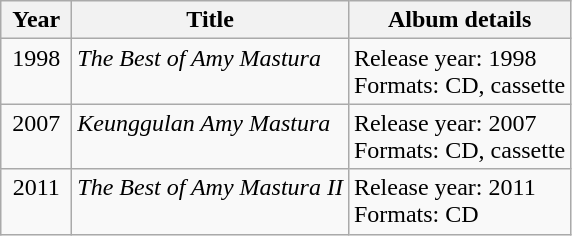<table class="wikitable">
<tr>
<th align="center" valign="top" width="40">Year</th>
<th align="left" valign="top">Title</th>
<th align="left" valign="top">Album details</th>
</tr>
<tr>
<td align="center" valign="top">1998</td>
<td align="left" valign="top"><em>The Best of Amy Mastura</em></td>
<td align="left" valign="top">Release year: 1998 <br> Formats: CD, cassette</td>
</tr>
<tr>
<td align="center" valign="top">2007</td>
<td align="left" valign="top"><em>Keunggulan Amy Mastura</em></td>
<td align="left" valign="top">Release year: 2007 <br> Formats: CD, cassette</td>
</tr>
<tr>
<td align="center" valign="top">2011</td>
<td align="left" valign="top"><em>The Best of Amy Mastura II</em></td>
<td align="left" valign="top">Release year: 2011 <br> Formats: CD</td>
</tr>
</table>
